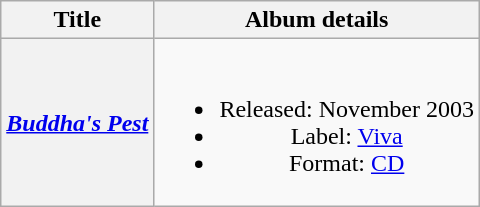<table class="wikitable plainrowheaders" style="text-align:center;">
<tr>
<th scope="col">Title</th>
<th scope="col">Album details</th>
</tr>
<tr>
<th scope="row"><em><a href='#'>Buddha's Pest</a></em></th>
<td><br><ul><li>Released: November 2003</li><li>Label: <a href='#'>Viva</a></li><li>Format: <a href='#'>CD</a></li></ul></td>
</tr>
</table>
